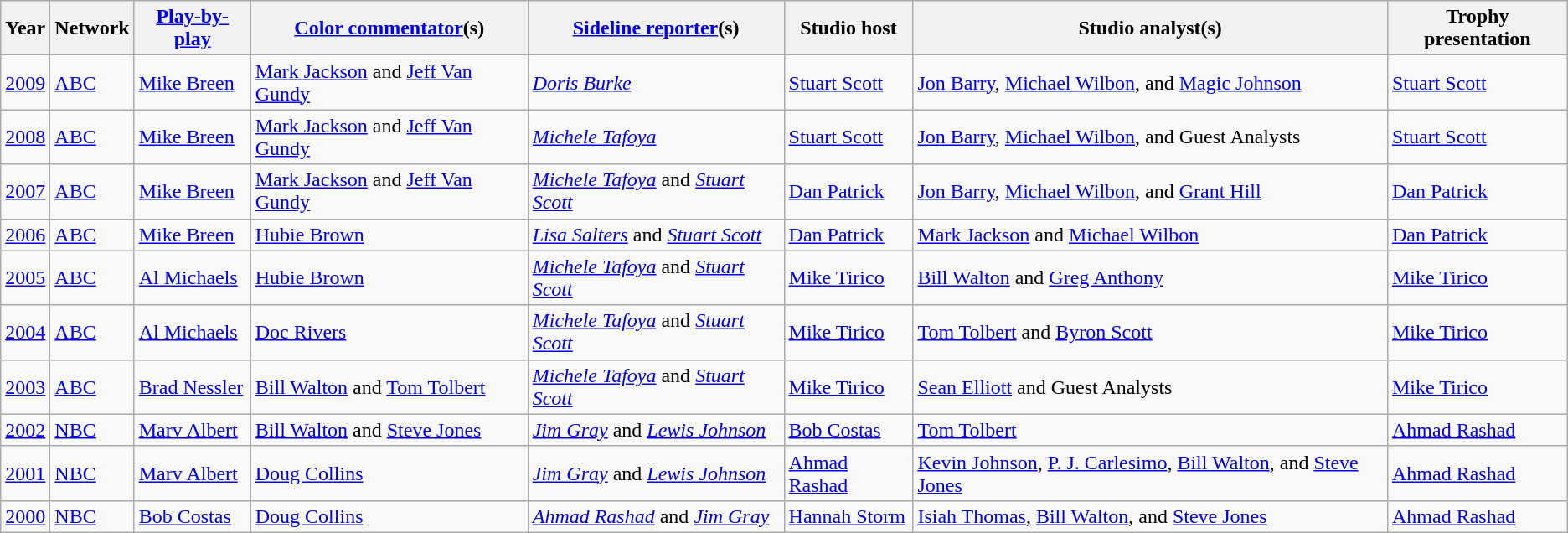<table class="wikitable">
<tr>
<th>Year</th>
<th>Network</th>
<th><a href='#'>Play-by-play</a></th>
<th><a href='#'>Color commentator</a>(s)</th>
<th><a href='#'>Sideline reporter</a>(s)</th>
<th>Studio host</th>
<th>Studio analyst(s)</th>
<th>Trophy presentation</th>
</tr>
<tr>
<td><a href='#'>2009</a></td>
<td><a href='#'>ABC</a></td>
<td><a href='#'>Mike Breen</a></td>
<td><a href='#'>Mark Jackson</a> and <a href='#'>Jeff Van Gundy</a></td>
<td><em><a href='#'>Doris Burke</a></em></td>
<td><a href='#'>Stuart Scott</a></td>
<td><a href='#'>Jon Barry</a>, <a href='#'>Michael Wilbon</a>, and <a href='#'>Magic Johnson</a></td>
<td><a href='#'>Stuart Scott</a></td>
</tr>
<tr>
<td><a href='#'>2008</a></td>
<td><a href='#'>ABC</a></td>
<td><a href='#'>Mike Breen</a></td>
<td><a href='#'>Mark Jackson</a> and <a href='#'>Jeff Van Gundy</a></td>
<td><em><a href='#'>Michele Tafoya</a></em></td>
<td><a href='#'>Stuart Scott</a></td>
<td><a href='#'>Jon Barry</a>, <a href='#'>Michael Wilbon</a>, and Guest Analysts</td>
<td><a href='#'>Stuart Scott</a></td>
</tr>
<tr>
<td><a href='#'>2007</a></td>
<td><a href='#'>ABC</a></td>
<td><a href='#'>Mike Breen</a></td>
<td><a href='#'>Mark Jackson</a> and <a href='#'>Jeff Van Gundy</a></td>
<td><em><a href='#'>Michele Tafoya</a></em> and <em><a href='#'>Stuart Scott</a></em></td>
<td><a href='#'>Dan Patrick</a></td>
<td><a href='#'>Jon Barry</a>, <a href='#'>Michael Wilbon</a>, and <a href='#'>Grant Hill</a></td>
<td><a href='#'>Dan Patrick</a></td>
</tr>
<tr>
<td><a href='#'>2006</a></td>
<td><a href='#'>ABC</a></td>
<td><a href='#'>Mike Breen</a></td>
<td><a href='#'>Hubie Brown</a></td>
<td><em><a href='#'>Lisa Salters</a></em> and <em><a href='#'>Stuart Scott</a></em></td>
<td><a href='#'>Dan Patrick</a></td>
<td><a href='#'>Mark Jackson</a> and <a href='#'>Michael Wilbon</a></td>
<td><a href='#'>Dan Patrick</a></td>
</tr>
<tr>
<td><a href='#'>2005</a></td>
<td><a href='#'>ABC</a></td>
<td><a href='#'>Al Michaels</a></td>
<td><a href='#'>Hubie Brown</a></td>
<td><em><a href='#'>Michele Tafoya</a></em> and <em><a href='#'>Stuart Scott</a></em></td>
<td><a href='#'>Mike Tirico</a></td>
<td><a href='#'>Bill Walton</a> and <a href='#'>Greg Anthony</a></td>
<td><a href='#'>Mike Tirico</a></td>
</tr>
<tr>
<td><a href='#'>2004</a></td>
<td><a href='#'>ABC</a></td>
<td><a href='#'>Al Michaels</a></td>
<td><a href='#'>Doc Rivers</a></td>
<td><em><a href='#'>Michele Tafoya</a></em> and <em><a href='#'>Stuart Scott</a></em></td>
<td><a href='#'>Mike Tirico</a></td>
<td><a href='#'>Tom Tolbert</a> and <a href='#'>Byron Scott</a></td>
<td><a href='#'>Mike Tirico</a></td>
</tr>
<tr>
<td><a href='#'>2003</a></td>
<td><a href='#'>ABC</a></td>
<td><a href='#'>Brad Nessler</a></td>
<td><a href='#'>Bill Walton</a> and <a href='#'>Tom Tolbert</a></td>
<td><em><a href='#'>Michele Tafoya</a></em> and <em><a href='#'>Stuart Scott</a></em></td>
<td><a href='#'>Mike Tirico</a></td>
<td><a href='#'>Sean Elliott</a> and Guest Analysts</td>
<td><a href='#'>Mike Tirico</a></td>
</tr>
<tr>
<td><a href='#'>2002</a></td>
<td><a href='#'>NBC</a></td>
<td><a href='#'>Marv Albert</a></td>
<td><a href='#'>Bill Walton</a> and <a href='#'>Steve Jones</a></td>
<td><em><a href='#'>Jim Gray</a></em> and <em><a href='#'>Lewis Johnson</a></em></td>
<td><a href='#'>Bob Costas</a></td>
<td><a href='#'>Tom Tolbert</a></td>
<td><a href='#'>Ahmad Rashad</a></td>
</tr>
<tr>
<td><a href='#'>2001</a></td>
<td><a href='#'>NBC</a></td>
<td><a href='#'>Marv Albert</a></td>
<td><a href='#'>Doug Collins</a></td>
<td><em><a href='#'>Jim Gray</a></em> and <em><a href='#'>Lewis Johnson</a></em></td>
<td><a href='#'>Ahmad Rashad</a></td>
<td><a href='#'>Kevin Johnson</a>, <a href='#'>P. J. Carlesimo</a>, <a href='#'>Bill Walton</a>, and <a href='#'>Steve Jones</a></td>
<td><a href='#'>Ahmad Rashad</a></td>
</tr>
<tr>
<td><a href='#'>2000</a></td>
<td><a href='#'>NBC</a></td>
<td><a href='#'>Bob Costas</a></td>
<td><a href='#'>Doug Collins</a></td>
<td><em><a href='#'>Ahmad Rashad</a></em> and <em><a href='#'>Jim Gray</a></em></td>
<td><a href='#'>Hannah Storm</a></td>
<td><a href='#'>Isiah Thomas</a>, <a href='#'>Bill Walton</a>, and <a href='#'>Steve Jones</a></td>
<td><a href='#'>Ahmad Rashad</a></td>
</tr>
</table>
